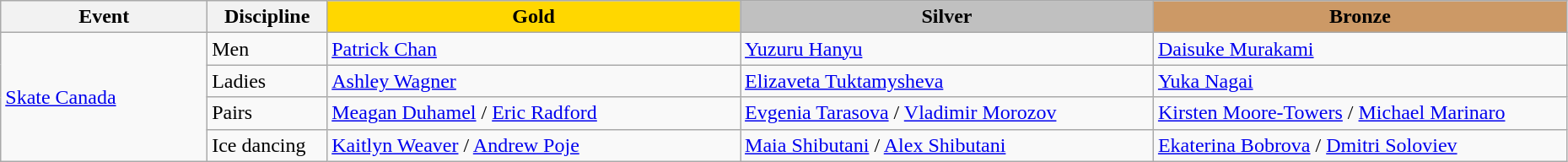<table class="wikitable" style="width:98%;">
<tr>
<th style="width:10%;">Event</th>
<th style="width:5%;">Discipline</th>
<td style="text-align:center; width:20%; background:gold;"><strong>Gold</strong></td>
<td style="text-align:center; width:20%; background:silver;"><strong>Silver</strong></td>
<td style="text-align:center; width:20%; background:#c96;"><strong>Bronze</strong></td>
</tr>
<tr>
<td rowspan=4><a href='#'>Skate Canada</a></td>
<td>Men</td>
<td> <a href='#'>Patrick Chan</a></td>
<td> <a href='#'>Yuzuru Hanyu</a></td>
<td> <a href='#'>Daisuke Murakami</a></td>
</tr>
<tr>
<td>Ladies</td>
<td> <a href='#'>Ashley Wagner</a></td>
<td> <a href='#'>Elizaveta Tuktamysheva</a></td>
<td> <a href='#'>Yuka Nagai</a></td>
</tr>
<tr>
<td>Pairs</td>
<td> <a href='#'>Meagan Duhamel</a> / <a href='#'>Eric Radford</a></td>
<td> <a href='#'>Evgenia Tarasova</a> / <a href='#'>Vladimir Morozov</a></td>
<td> <a href='#'>Kirsten Moore-Towers</a> / <a href='#'>Michael Marinaro</a></td>
</tr>
<tr>
<td>Ice dancing</td>
<td> <a href='#'>Kaitlyn Weaver</a> / <a href='#'>Andrew Poje</a></td>
<td> <a href='#'>Maia Shibutani</a> / <a href='#'>Alex Shibutani</a></td>
<td> <a href='#'>Ekaterina Bobrova</a> / <a href='#'>Dmitri Soloviev</a></td>
</tr>
</table>
